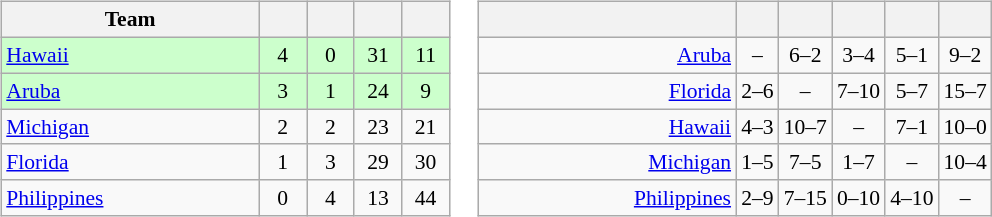<table>
<tr>
<td><br><table class="wikitable" style="text-align: center; font-size: 90%;">
<tr>
<th width=165>Team</th>
<th width=25></th>
<th width=25></th>
<th width=25></th>
<th width=25></th>
</tr>
<tr bgcolor="#ccffcc">
<td align="left"> <a href='#'>Hawaii</a></td>
<td>4</td>
<td>0</td>
<td>31</td>
<td>11</td>
</tr>
<tr bgcolor="#ccffcc">
<td align="left"> <a href='#'>Aruba</a></td>
<td>3</td>
<td>1</td>
<td>24</td>
<td>9</td>
</tr>
<tr>
<td align="left"> <a href='#'>Michigan</a></td>
<td>2</td>
<td>2</td>
<td>23</td>
<td>21</td>
</tr>
<tr>
<td align="left"> <a href='#'>Florida</a></td>
<td>1</td>
<td>3</td>
<td>29</td>
<td>30</td>
</tr>
<tr>
<td align="left"> <a href='#'>Philippines</a></td>
<td>0</td>
<td>4</td>
<td>13</td>
<td>44</td>
</tr>
</table>
</td>
<td><br><table class="wikitable" style="text-align:center; font-size:90%;">
<tr>
<th width=165> </th>
<th></th>
<th></th>
<th></th>
<th></th>
<th></th>
</tr>
<tr>
<td style="text-align:right;"><a href='#'>Aruba</a> </td>
<td>–</td>
<td>6–2</td>
<td>3–4</td>
<td>5–1</td>
<td>9–2</td>
</tr>
<tr>
<td style="text-align:right;"><a href='#'>Florida</a> </td>
<td>2–6</td>
<td>–</td>
<td>7–10</td>
<td>5–7</td>
<td>15–7</td>
</tr>
<tr>
<td style="text-align:right;"><a href='#'>Hawaii</a> </td>
<td>4–3</td>
<td>10–7</td>
<td>–</td>
<td>7–1</td>
<td>10–0</td>
</tr>
<tr>
<td style="text-align:right;"><a href='#'>Michigan</a> </td>
<td>1–5</td>
<td>7–5</td>
<td>1–7</td>
<td>–</td>
<td>10–4</td>
</tr>
<tr>
<td style="text-align:right;"><a href='#'>Philippines</a> </td>
<td>2–9</td>
<td>7–15</td>
<td>0–10</td>
<td>4–10</td>
<td>–</td>
</tr>
</table>
</td>
</tr>
</table>
